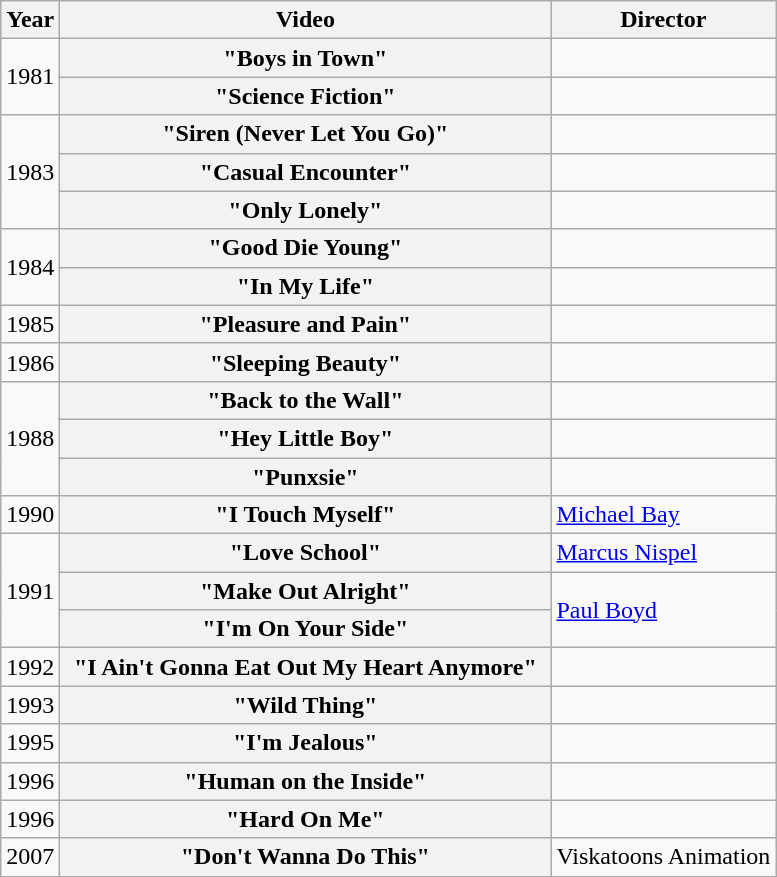<table class="wikitable plainrowheaders">
<tr>
<th>Year</th>
<th style="width:20em;">Video</th>
<th>Director</th>
</tr>
<tr>
<td rowspan="2">1981</td>
<th scope="row">"Boys in Town"</th>
<td></td>
</tr>
<tr>
<th scope="row">"Science Fiction"</th>
<td></td>
</tr>
<tr>
<td rowspan="3">1983</td>
<th scope="row">"Siren (Never Let You Go)"</th>
<td></td>
</tr>
<tr>
<th scope="row">"Casual Encounter"</th>
<td></td>
</tr>
<tr>
<th scope="row">"Only Lonely"</th>
<td></td>
</tr>
<tr>
<td rowspan="2">1984</td>
<th scope="row">"Good Die Young"</th>
<td></td>
</tr>
<tr>
<th scope="row">"In My Life"</th>
<td></td>
</tr>
<tr>
<td>1985</td>
<th scope="row">"Pleasure and Pain"</th>
<td></td>
</tr>
<tr>
<td>1986</td>
<th scope="row">"Sleeping Beauty"</th>
<td></td>
</tr>
<tr>
<td rowspan="3">1988</td>
<th scope="row">"Back to the Wall"</th>
<td></td>
</tr>
<tr>
<th scope="row">"Hey Little Boy"</th>
<td></td>
</tr>
<tr>
<th scope="row">"Punxsie"</th>
<td></td>
</tr>
<tr>
<td>1990</td>
<th scope="row">"I Touch Myself"</th>
<td><a href='#'>Michael Bay</a></td>
</tr>
<tr>
<td rowspan="3">1991</td>
<th scope="row">"Love School"</th>
<td><a href='#'>Marcus Nispel</a></td>
</tr>
<tr>
<th scope="row">"Make Out Alright"</th>
<td rowspan="2"><a href='#'>Paul Boyd</a></td>
</tr>
<tr>
<th scope="row">"I'm On Your Side"</th>
</tr>
<tr>
<td>1992</td>
<th scope="row">"I Ain't Gonna Eat Out My Heart Anymore"</th>
<td></td>
</tr>
<tr>
<td>1993</td>
<th scope="row">"Wild Thing"</th>
<td></td>
</tr>
<tr>
<td>1995</td>
<th scope="row">"I'm Jealous"</th>
<td></td>
</tr>
<tr>
<td>1996</td>
<th scope="row">"Human on the Inside"</th>
<td></td>
</tr>
<tr>
<td>1996</td>
<th scope="row">"Hard On Me"</th>
<td></td>
</tr>
<tr>
<td>2007</td>
<th scope="row">"Don't Wanna Do This"</th>
<td>Viskatoons Animation</td>
</tr>
</table>
